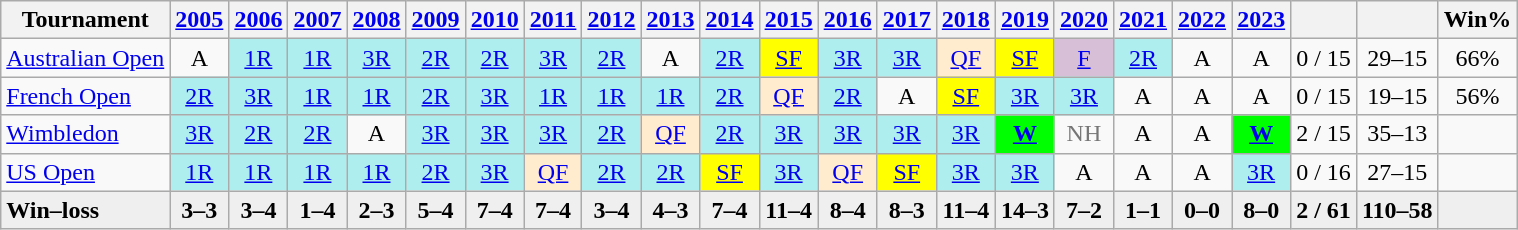<table class="wikitable nowrap" style=text-align:center>
<tr>
<th>Tournament</th>
<th><a href='#'>2005</a></th>
<th><a href='#'>2006</a></th>
<th><a href='#'>2007</a></th>
<th><a href='#'>2008</a></th>
<th><a href='#'>2009</a></th>
<th><a href='#'>2010</a></th>
<th><a href='#'>2011</a></th>
<th><a href='#'>2012</a></th>
<th><a href='#'>2013</a></th>
<th><a href='#'>2014</a></th>
<th><a href='#'>2015</a></th>
<th><a href='#'>2016</a></th>
<th><a href='#'>2017</a></th>
<th><a href='#'>2018</a></th>
<th><a href='#'>2019</a></th>
<th><a href='#'>2020</a></th>
<th><a href='#'>2021</a></th>
<th><a href='#'>2022</a></th>
<th><a href='#'>2023</a></th>
<th></th>
<th></th>
<th>Win%</th>
</tr>
<tr>
<td align=left><a href='#'>Australian Open</a></td>
<td>A</td>
<td bgcolor=afeeee><a href='#'>1R</a></td>
<td bgcolor=afeeee><a href='#'>1R</a></td>
<td bgcolor=afeeee><a href='#'>3R</a></td>
<td bgcolor=afeeee><a href='#'>2R</a></td>
<td bgcolor=afeeee><a href='#'>2R</a></td>
<td bgcolor=afeeee><a href='#'>3R</a></td>
<td bgcolor=afeeee><a href='#'>2R</a></td>
<td>A</td>
<td bgcolor=afeeee><a href='#'>2R</a></td>
<td bgcolor=yellow><a href='#'>SF</a></td>
<td bgcolor=afeeee><a href='#'>3R</a></td>
<td bgcolor=afeeee><a href='#'>3R</a></td>
<td bgcolor=ffebcd><a href='#'>QF</a></td>
<td bgcolor=yellow><a href='#'>SF</a></td>
<td bgcolor=thistle><a href='#'>F</a></td>
<td bgcolor=afeeee><a href='#'>2R</a></td>
<td>A</td>
<td>A</td>
<td>0 / 15</td>
<td>29–15</td>
<td>66%</td>
</tr>
<tr>
<td align=left><a href='#'>French Open</a></td>
<td bgcolor=afeeee><a href='#'>2R</a></td>
<td bgcolor=afeeee><a href='#'>3R</a></td>
<td bgcolor=afeeee><a href='#'>1R</a></td>
<td bgcolor=afeeee><a href='#'>1R</a></td>
<td bgcolor=afeeee><a href='#'>2R</a></td>
<td bgcolor=afeeee><a href='#'>3R</a></td>
<td bgcolor=afeeee><a href='#'>1R</a></td>
<td bgcolor=afeeee><a href='#'>1R</a></td>
<td bgcolor=afeeee><a href='#'>1R</a></td>
<td bgcolor=afeeee><a href='#'>2R</a></td>
<td bgcolor=ffebcd><a href='#'>QF</a></td>
<td bgcolor=afeeee><a href='#'>2R</a></td>
<td>A</td>
<td bgcolor=yellow><a href='#'>SF</a></td>
<td bgcolor=afeeee><a href='#'>3R</a></td>
<td bgcolor=afeeee><a href='#'>3R</a></td>
<td>A</td>
<td>A</td>
<td>A</td>
<td>0 / 15</td>
<td>19–15</td>
<td>56%</td>
</tr>
<tr>
<td align=left><a href='#'>Wimbledon</a></td>
<td bgcolor=afeeee><a href='#'>3R</a></td>
<td bgcolor=afeeee><a href='#'>2R</a></td>
<td bgcolor=afeeee><a href='#'>2R</a></td>
<td>A</td>
<td bgcolor=afeeee><a href='#'>3R</a></td>
<td bgcolor=afeeee><a href='#'>3R</a></td>
<td bgcolor=afeeee><a href='#'>3R</a></td>
<td bgcolor=afeeee><a href='#'>2R</a></td>
<td bgcolor=ffebcd><a href='#'>QF</a></td>
<td bgcolor=afeeee><a href='#'>2R</a></td>
<td bgcolor=afeeee><a href='#'>3R</a></td>
<td bgcolor=afeeee><a href='#'>3R</a></td>
<td bgcolor=afeeee><a href='#'>3R</a></td>
<td bgcolor=afeeee><a href='#'>3R</a></td>
<td bgcolor=lime><a href='#'><strong>W</strong></a></td>
<td style=color:#767676>NH</td>
<td>A</td>
<td>A</td>
<td bgcolor=lime><a href='#'><strong>W</strong></a></td>
<td>2 / 15</td>
<td>35–13</td>
<td></td>
</tr>
<tr>
<td align=left><a href='#'>US Open</a></td>
<td bgcolor=afeeee><a href='#'>1R</a></td>
<td bgcolor=afeeee><a href='#'>1R</a></td>
<td bgcolor=afeeee><a href='#'>1R</a></td>
<td bgcolor=afeeee><a href='#'>1R</a></td>
<td bgcolor=afeeee><a href='#'>2R</a></td>
<td bgcolor=afeeee><a href='#'>3R</a></td>
<td bgcolor=ffebcd><a href='#'>QF</a></td>
<td bgcolor=afeeee><a href='#'>2R</a></td>
<td bgcolor=afeeee><a href='#'>2R</a></td>
<td bgcolor=yellow><a href='#'>SF</a></td>
<td bgcolor=afeeee><a href='#'>3R</a></td>
<td bgcolor=ffebcd><a href='#'>QF</a></td>
<td bgcolor=yellow><a href='#'>SF</a></td>
<td bgcolor=afeeee><a href='#'>3R</a></td>
<td bgcolor=afeeee><a href='#'>3R</a></td>
<td>A</td>
<td>A</td>
<td>A</td>
<td bgcolor=afeeee><a href='#'>3R</a></td>
<td>0 / 16</td>
<td>27–15</td>
<td></td>
</tr>
<tr style=background:#efefef;font-weight:bold>
<td style=text-align:left>Win–loss</td>
<td>3–3</td>
<td>3–4</td>
<td>1–4</td>
<td>2–3</td>
<td>5–4</td>
<td>7–4</td>
<td>7–4</td>
<td>3–4</td>
<td>4–3</td>
<td>7–4</td>
<td>11–4</td>
<td>8–4</td>
<td>8–3</td>
<td>11–4</td>
<td>14–3</td>
<td>7–2</td>
<td>1–1</td>
<td>0–0</td>
<td>8–0</td>
<td>2 / 61</td>
<td>110–58</td>
<td></td>
</tr>
</table>
